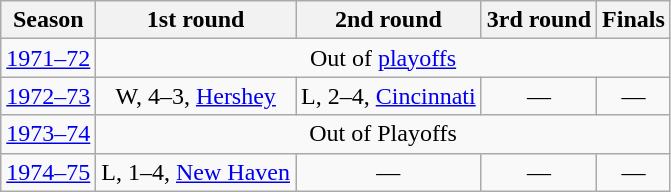<table class="wikitable" style="text-align:center">
<tr>
<th>Season</th>
<th>1st round</th>
<th>2nd round</th>
<th>3rd round</th>
<th>Finals</th>
</tr>
<tr>
<td><a href='#'>1971–72</a></td>
<td colspan="5">Out of <a href='#'>playoffs</a></td>
</tr>
<tr>
<td><a href='#'>1972–73</a></td>
<td>W, 4–3, <a href='#'>Hershey</a></td>
<td>L, 2–4, <a href='#'>Cincinnati</a></td>
<td>—</td>
<td>—</td>
</tr>
<tr>
<td><a href='#'>1973–74</a></td>
<td colspan="5">Out of Playoffs</td>
</tr>
<tr>
<td><a href='#'>1974–75</a></td>
<td>L, 1–4, <a href='#'>New Haven</a></td>
<td>—</td>
<td>—</td>
<td>—</td>
</tr>
</table>
